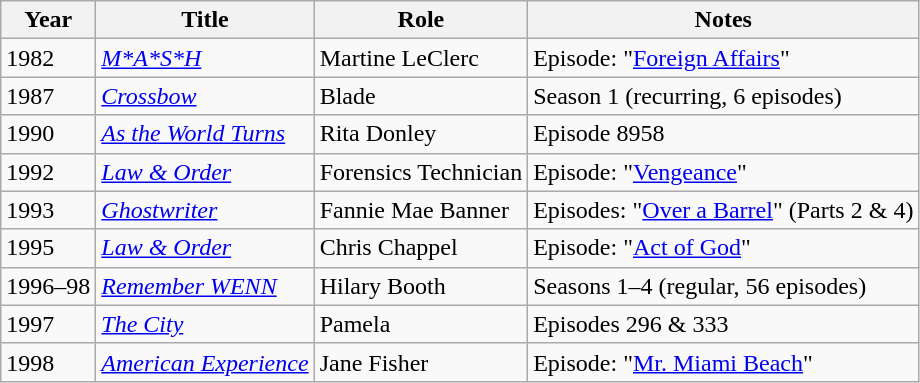<table class="wikitable">
<tr>
<th>Year</th>
<th>Title</th>
<th>Role</th>
<th>Notes</th>
</tr>
<tr>
<td>1982</td>
<td><em><a href='#'>M*A*S*H</a></em></td>
<td>Martine LeClerc</td>
<td>Episode: "<a href='#'>Foreign Affairs</a>"</td>
</tr>
<tr>
<td>1987</td>
<td><em><a href='#'>Crossbow</a></em></td>
<td>Blade</td>
<td>Season 1 (recurring, 6 episodes)</td>
</tr>
<tr>
<td>1990</td>
<td><em><a href='#'>As the World Turns</a></em></td>
<td>Rita Donley</td>
<td>Episode 8958</td>
</tr>
<tr>
<td>1992</td>
<td><em><a href='#'>Law & Order</a></em></td>
<td>Forensics Technician</td>
<td>Episode: "<a href='#'>Vengeance</a>"</td>
</tr>
<tr>
<td>1993</td>
<td><em><a href='#'>Ghostwriter</a></em></td>
<td>Fannie Mae Banner</td>
<td>Episodes: "<a href='#'>Over a Barrel</a>" (Parts 2 & 4)</td>
</tr>
<tr>
<td>1995</td>
<td><em><a href='#'>Law & Order</a></em></td>
<td>Chris Chappel</td>
<td>Episode: "<a href='#'>Act of God</a>"</td>
</tr>
<tr>
<td>1996–98</td>
<td><em><a href='#'>Remember WENN</a></em></td>
<td>Hilary Booth</td>
<td>Seasons 1–4 (regular, 56 episodes)</td>
</tr>
<tr>
<td>1997</td>
<td><em><a href='#'>The City</a></em></td>
<td>Pamela</td>
<td>Episodes 296 & 333</td>
</tr>
<tr>
<td>1998</td>
<td><em><a href='#'>American Experience</a></em></td>
<td>Jane Fisher </td>
<td>Episode: "<a href='#'>Mr. Miami Beach</a>"</td>
</tr>
</table>
